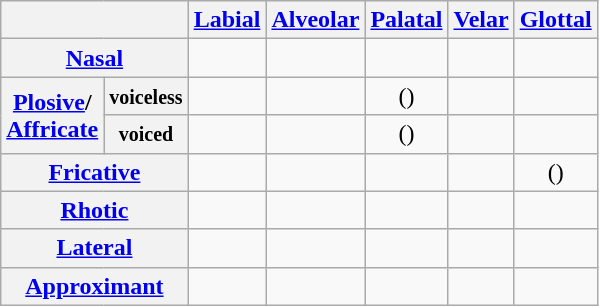<table class="wikitable" style="text-align:center">
<tr>
<th colspan="2"></th>
<th><a href='#'>Labial</a></th>
<th><a href='#'>Alveolar</a></th>
<th><a href='#'>Palatal</a></th>
<th><a href='#'>Velar</a></th>
<th><a href='#'>Glottal</a></th>
</tr>
<tr>
<th colspan="2"><a href='#'>Nasal</a></th>
<td></td>
<td></td>
<td></td>
<td></td>
<td></td>
</tr>
<tr>
<th rowspan="2"><a href='#'>Plosive</a>/<br><a href='#'>Affricate</a></th>
<th><small>voiceless</small></th>
<td></td>
<td></td>
<td>()</td>
<td></td>
<td></td>
</tr>
<tr>
<th><small>voiced</small></th>
<td></td>
<td></td>
<td>()</td>
<td></td>
<td></td>
</tr>
<tr>
<th colspan="2"><a href='#'>Fricative</a></th>
<td></td>
<td></td>
<td></td>
<td></td>
<td>()</td>
</tr>
<tr>
<th colspan="2"><a href='#'>Rhotic</a></th>
<td></td>
<td></td>
<td></td>
<td></td>
<td></td>
</tr>
<tr>
<th colspan="2"><a href='#'>Lateral</a></th>
<td></td>
<td></td>
<td></td>
<td></td>
<td></td>
</tr>
<tr>
<th colspan="2"><a href='#'>Approximant</a></th>
<td></td>
<td></td>
<td></td>
<td></td>
<td></td>
</tr>
</table>
